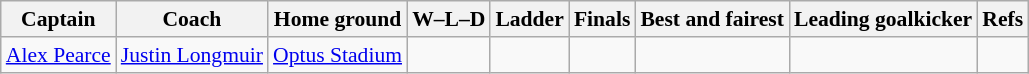<table class="wikitable" style="font-size:90%;">
<tr>
<th>Captain</th>
<th>Coach</th>
<th>Home ground</th>
<th>W–L–D</th>
<th>Ladder</th>
<th>Finals</th>
<th>Best and fairest</th>
<th>Leading goalkicker</th>
<th>Refs</th>
</tr>
<tr>
<td><a href='#'>Alex Pearce</a></td>
<td><a href='#'>Justin Longmuir</a></td>
<td><a href='#'>Optus Stadium</a></td>
<td></td>
<td></td>
<td></td>
<td></td>
<td></td>
<td style="text-align:center;"></td>
</tr>
</table>
